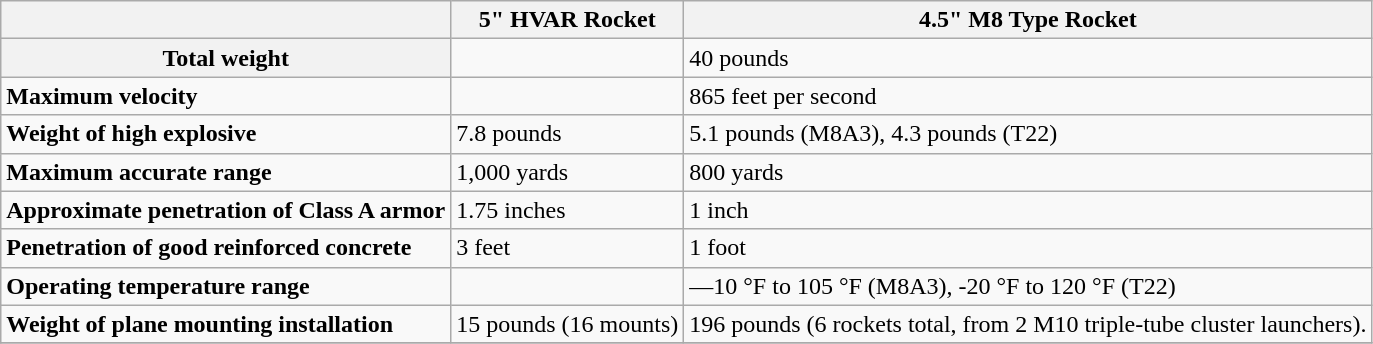<table class="wikitable">
<tr>
<th></th>
<th>5" HVAR Rocket</th>
<th>4.5" M8 Type Rocket</th>
</tr>
<tr>
<th>Total weight</th>
<td></td>
<td>40 pounds</td>
</tr>
<tr>
<td><strong>Maximum velocity</strong></td>
<td></td>
<td>865 feet per second</td>
</tr>
<tr>
<td><strong>Weight of high explosive</strong></td>
<td>7.8 pounds</td>
<td>5.1 pounds (M8A3), 4.3 pounds (T22)</td>
</tr>
<tr>
<td><strong>Maximum accurate range</strong></td>
<td>1,000 yards</td>
<td>800 yards</td>
</tr>
<tr>
<td><strong>Approximate penetration of Class A armor</strong></td>
<td>1.75 inches</td>
<td>1 inch</td>
</tr>
<tr>
<td><strong>Penetration of good reinforced concrete</strong></td>
<td>3 feet</td>
<td>1 foot</td>
</tr>
<tr>
<td><strong>Operating temperature range</strong></td>
<td></td>
<td>—10 °F to 105 °F (M8A3), -20 °F to 120 °F (T22)</td>
</tr>
<tr>
<td><strong>Weight of plane mounting installation</strong></td>
<td>15 pounds (16 mounts)</td>
<td>196 pounds (6 rockets total, from 2 M10 triple-tube cluster launchers).</td>
</tr>
<tr>
</tr>
</table>
